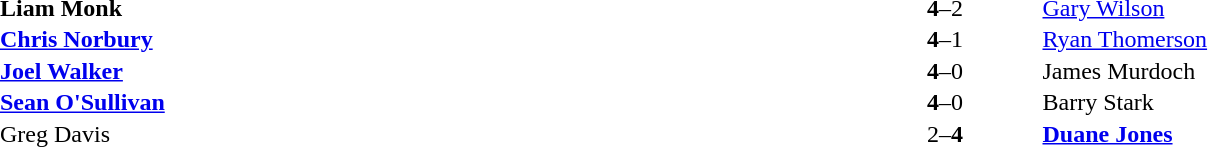<table width="100%" cellspacing="1">
<tr>
<th width=45%></th>
<th width=10%></th>
<th width=45%></th>
</tr>
<tr>
<td> <strong>Liam Monk</strong></td>
<td align="center"><strong>4</strong>–2</td>
<td> <a href='#'>Gary Wilson</a></td>
</tr>
<tr>
<td> <strong><a href='#'>Chris Norbury</a></strong></td>
<td align="center"><strong>4</strong>–1</td>
<td> <a href='#'>Ryan Thomerson</a></td>
</tr>
<tr>
<td> <strong><a href='#'>Joel Walker</a></strong></td>
<td align="center"><strong>4</strong>–0</td>
<td> James Murdoch</td>
</tr>
<tr>
<td> <strong><a href='#'>Sean O'Sullivan</a></strong></td>
<td align="center"><strong>4</strong>–0</td>
<td> Barry Stark</td>
</tr>
<tr>
<td> Greg Davis</td>
<td align="center">2–<strong>4</strong></td>
<td> <strong><a href='#'>Duane Jones</a></strong></td>
</tr>
</table>
